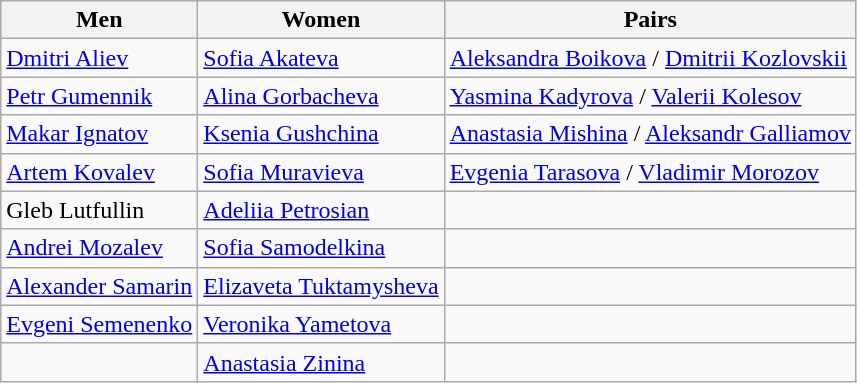<table class="wikitable">
<tr>
<th>Men</th>
<th>Women</th>
<th>Pairs</th>
</tr>
<tr>
<td><a href='#'>Dmitri Aliev</a></td>
<td><a href='#'>Sofia Akateva</a></td>
<td><a href='#'>Aleksandra Boikova</a> / <a href='#'>Dmitrii Kozlovskii</a></td>
</tr>
<tr>
<td><a href='#'>Petr Gumennik</a></td>
<td><a href='#'>Alina Gorbacheva</a></td>
<td><a href='#'>Yasmina Kadyrova</a> / <a href='#'>Valerii Kolesov</a></td>
</tr>
<tr>
<td><a href='#'>Makar Ignatov</a></td>
<td><a href='#'>Ksenia Gushchina</a> </td>
<td><a href='#'>Anastasia Mishina</a> / <a href='#'>Aleksandr Galliamov</a></td>
</tr>
<tr>
<td><a href='#'>Artem Kovalev</a></td>
<td><a href='#'>Sofia Muravieva</a></td>
<td><a href='#'>Evgenia Tarasova</a> / <a href='#'>Vladimir Morozov</a></td>
</tr>
<tr>
<td>Gleb Lutfullin</td>
<td><a href='#'>Adeliia Petrosian</a></td>
<td></td>
</tr>
<tr>
<td><a href='#'>Andrei Mozalev</a></td>
<td><a href='#'>Sofia Samodelkina</a></td>
<td></td>
</tr>
<tr>
<td><a href='#'>Alexander Samarin</a></td>
<td><a href='#'>Elizaveta Tuktamysheva</a></td>
<td></td>
</tr>
<tr>
<td><a href='#'>Evgeni Semenenko</a></td>
<td><a href='#'>Veronika Yametova</a></td>
<td></td>
</tr>
<tr>
<td></td>
<td><a href='#'>Anastasia Zinina</a> </td>
<td></td>
</tr>
</table>
